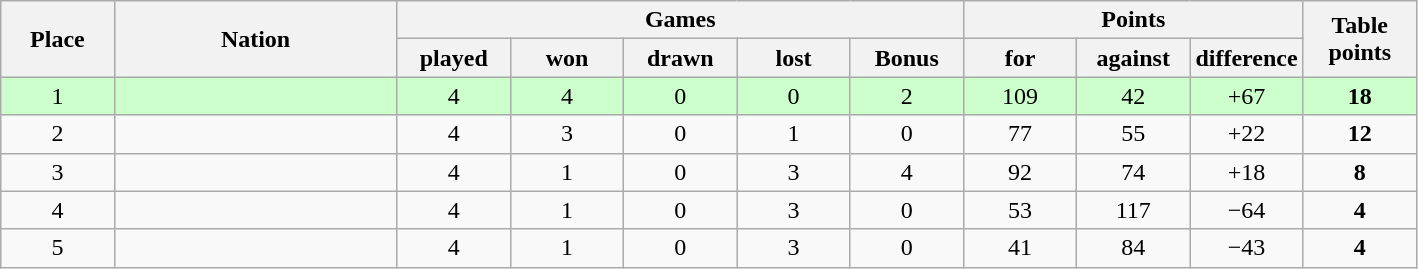<table class="wikitable">
<tr>
<th rowspan=2 width="8%">Place</th>
<th rowspan=2 width="20%">Nation</th>
<th colspan=5 width="40%">Games</th>
<th colspan=3 width="24%">Points</th>
<th rowspan=2 width="10%">Table<br>points</th>
</tr>
<tr>
<th width="8%">played</th>
<th width="8%">won</th>
<th width="8%">drawn</th>
<th width="8%">lost</th>
<th width="8%">Bonus</th>
<th width="8%">for</th>
<th width="8%">against</th>
<th width="8%">difference</th>
</tr>
<tr align=center bgcolor="#ccffcc">
<td>1</td>
<td align=left></td>
<td>4</td>
<td>4</td>
<td>0</td>
<td>0</td>
<td>2</td>
<td>109</td>
<td>42</td>
<td>+67</td>
<td><strong>18</strong></td>
</tr>
<tr align=center>
<td>2</td>
<td align=left></td>
<td>4</td>
<td>3</td>
<td>0</td>
<td>1</td>
<td>0</td>
<td>77</td>
<td>55</td>
<td>+22</td>
<td><strong>12</strong></td>
</tr>
<tr align=center>
<td>3</td>
<td align=left></td>
<td>4</td>
<td>1</td>
<td>0</td>
<td>3</td>
<td>4</td>
<td>92</td>
<td>74</td>
<td>+18</td>
<td><strong>8</strong></td>
</tr>
<tr align=center>
<td>4</td>
<td align=left></td>
<td>4</td>
<td>1</td>
<td>0</td>
<td>3</td>
<td>0</td>
<td>53</td>
<td>117</td>
<td>−64</td>
<td><strong>4</strong></td>
</tr>
<tr align=center>
<td>5</td>
<td align=left></td>
<td>4</td>
<td>1</td>
<td>0</td>
<td>3</td>
<td>0</td>
<td>41</td>
<td>84</td>
<td>−43</td>
<td><strong>4</strong></td>
</tr>
</table>
